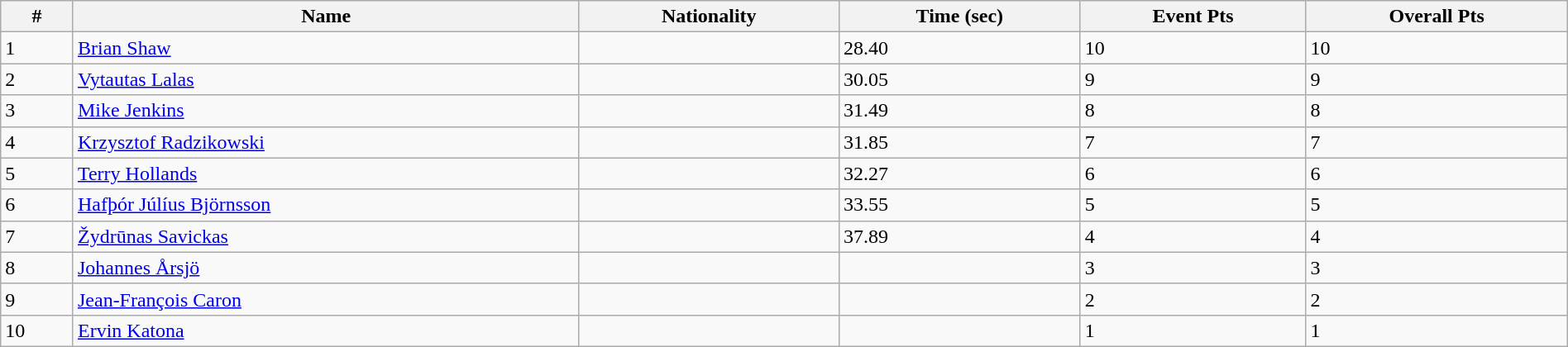<table class="wikitable sortable" style="display: inline-table; width: 100%;">
<tr>
<th>#</th>
<th>Name</th>
<th>Nationality</th>
<th>Time (sec)</th>
<th>Event Pts</th>
<th>Overall Pts</th>
</tr>
<tr>
<td>1</td>
<td><a href='#'>Brian Shaw</a></td>
<td></td>
<td>28.40</td>
<td>10</td>
<td>10</td>
</tr>
<tr>
<td>2</td>
<td><a href='#'>Vytautas Lalas</a></td>
<td></td>
<td>30.05</td>
<td>9</td>
<td>9</td>
</tr>
<tr>
<td>3</td>
<td><a href='#'>Mike Jenkins</a></td>
<td></td>
<td>31.49</td>
<td>8</td>
<td>8</td>
</tr>
<tr>
<td>4</td>
<td><a href='#'>Krzysztof Radzikowski</a></td>
<td></td>
<td>31.85</td>
<td>7</td>
<td>7</td>
</tr>
<tr>
<td>5</td>
<td><a href='#'>Terry Hollands</a></td>
<td></td>
<td>32.27</td>
<td>6</td>
<td>6</td>
</tr>
<tr>
<td>6</td>
<td><a href='#'>Hafþór Júlíus Björnsson</a></td>
<td></td>
<td>33.55</td>
<td>5</td>
<td>5</td>
</tr>
<tr>
<td>7</td>
<td><a href='#'>Žydrūnas Savickas</a></td>
<td></td>
<td>37.89</td>
<td>4</td>
<td>4</td>
</tr>
<tr>
<td>8</td>
<td><a href='#'>Johannes Årsjö</a></td>
<td></td>
<td></td>
<td>3</td>
<td>3</td>
</tr>
<tr>
<td>9</td>
<td><a href='#'>Jean-François Caron</a></td>
<td></td>
<td></td>
<td>2</td>
<td>2</td>
</tr>
<tr>
<td>10</td>
<td><a href='#'>Ervin Katona</a></td>
<td></td>
<td></td>
<td>1</td>
<td>1</td>
</tr>
</table>
